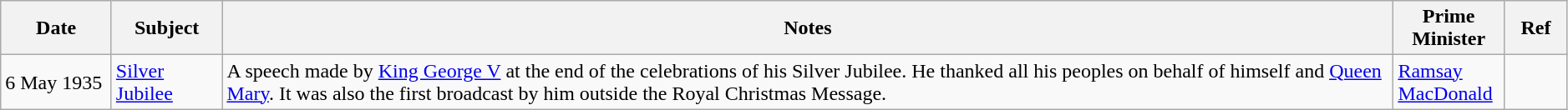<table class="wikitable" style="width:99%">
<tr>
<th style="width:7%;">Date</th>
<th style="width:7%;">Subject</th>
<th style="width:74%;">Notes</th>
<th style="width:7%;">Prime Minister</th>
<th style="width:4%;">Ref</th>
</tr>
<tr>
<td>6 May 1935</td>
<td><a href='#'>Silver Jubilee</a></td>
<td>A speech made by <a href='#'>King George V</a> at the end of the celebrations of his Silver Jubilee. He thanked all his peoples on behalf of himself and <a href='#'>Queen Mary</a>. It was also the first broadcast by him outside the Royal Christmas Message.</td>
<td><a href='#'>Ramsay MacDonald</a></td>
<td></td>
</tr>
</table>
